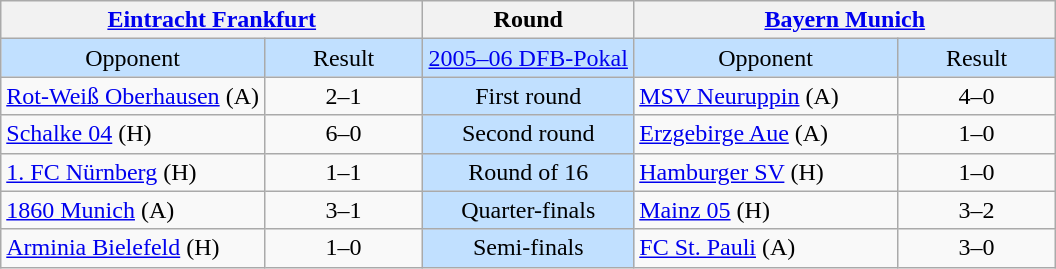<table class="wikitable" style="text-align:center; white-space:nowrap;">
<tr>
<th colspan="2"><a href='#'>Eintracht Frankfurt</a></th>
<th>Round</th>
<th colspan="2"><a href='#'>Bayern Munich</a></th>
</tr>
<tr style="background:#C1E0FF;">
<td style="width:25%;">Opponent</td>
<td style="width:15%;">Result</td>
<td><a href='#'>2005–06 DFB-Pokal</a></td>
<td style="width:25%;">Opponent</td>
<td style="width:15%;">Result</td>
</tr>
<tr>
<td style="text-align:left;"><a href='#'>Rot-Weiß Oberhausen</a> (A)</td>
<td>2–1</td>
<td style="background:#C1E0FF;">First round</td>
<td style="text-align:left;"><a href='#'>MSV Neuruppin</a> (A)</td>
<td>4–0</td>
</tr>
<tr>
<td style="text-align:left;"><a href='#'>Schalke 04</a> (H)</td>
<td>6–0</td>
<td style="background:#C1E0FF;">Second round</td>
<td style="text-align:left;"><a href='#'>Erzgebirge Aue</a> (A)</td>
<td>1–0</td>
</tr>
<tr>
<td style="text-align:left;"><a href='#'>1. FC Nürnberg</a> (H)</td>
<td>1–1  </td>
<td style="background:#C1E0FF;">Round of 16</td>
<td style="text-align:left;"><a href='#'>Hamburger SV</a> (H)</td>
<td>1–0 </td>
</tr>
<tr>
<td style="text-align:left;"><a href='#'>1860 Munich</a> (A)</td>
<td>3–1</td>
<td style="background:#C1E0FF;">Quarter-finals</td>
<td style="text-align:left;"><a href='#'>Mainz 05</a> (H)</td>
<td>3–2 </td>
</tr>
<tr>
<td style="text-align:left;"><a href='#'>Arminia Bielefeld</a> (H)</td>
<td>1–0</td>
<td style="background:#C1E0FF;">Semi-finals</td>
<td style="text-align:left;"><a href='#'>FC St. Pauli</a> (A)</td>
<td>3–0</td>
</tr>
</table>
